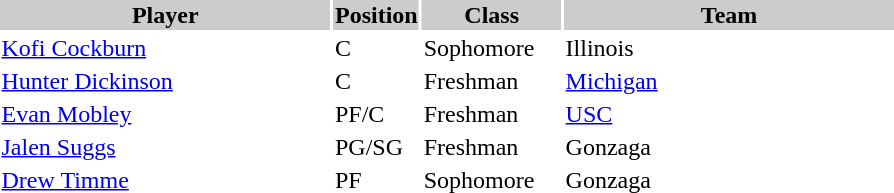<table style="width:600px" "border:'1' 'solid' 'gray' ">
<tr>
<th style="background:#ccc; width:40%;">Player</th>
<th style="background:#ccc; width:4%;">Position</th>
<th style="background:#ccc; width:16%;">Class</th>
<th style="background:#ccc; width:40%;">Team</th>
</tr>
<tr>
<td><a href='#'>Kofi Cockburn</a></td>
<td>C</td>
<td>Sophomore</td>
<td>Illinois</td>
</tr>
<tr>
<td><a href='#'>Hunter Dickinson</a></td>
<td>C</td>
<td>Freshman</td>
<td><a href='#'>Michigan</a></td>
</tr>
<tr>
<td><a href='#'>Evan Mobley</a></td>
<td>PF/C</td>
<td>Freshman</td>
<td><a href='#'>USC</a></td>
</tr>
<tr>
<td><a href='#'>Jalen Suggs</a></td>
<td>PG/SG</td>
<td>Freshman</td>
<td>Gonzaga</td>
</tr>
<tr>
<td><a href='#'>Drew Timme</a></td>
<td>PF</td>
<td>Sophomore</td>
<td>Gonzaga</td>
</tr>
</table>
